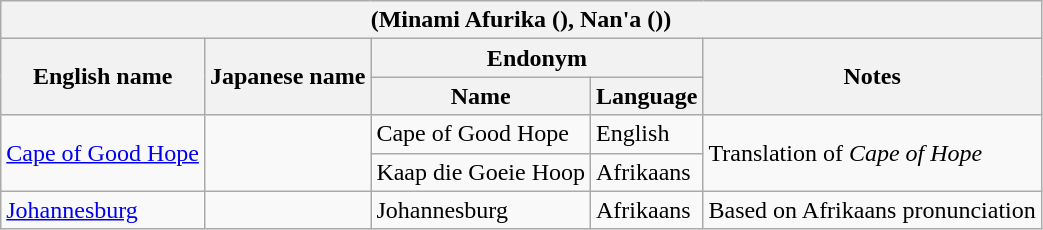<table class="wikitable sortable">
<tr>
<th colspan="5"> (Minami Afurika (), Nan'a ())</th>
</tr>
<tr>
<th rowspan="2">English name</th>
<th rowspan="2">Japanese name</th>
<th colspan="2">Endonym</th>
<th rowspan="2">Notes</th>
</tr>
<tr>
<th>Name</th>
<th>Language</th>
</tr>
<tr>
<td rowspan=2><a href='#'>Cape of Good Hope</a></td>
<td rowspan=2></td>
<td>Cape of Good Hope</td>
<td>English</td>
<td rowspan=2>Translation of <em>Cape of Hope</em></td>
</tr>
<tr>
<td>Kaap die Goeie Hoop</td>
<td>Afrikaans</td>
</tr>
<tr>
<td><a href='#'>Johannesburg</a></td>
<td></td>
<td>Johannesburg</td>
<td>Afrikaans</td>
<td>Based on Afrikaans pronunciation</td>
</tr>
</table>
